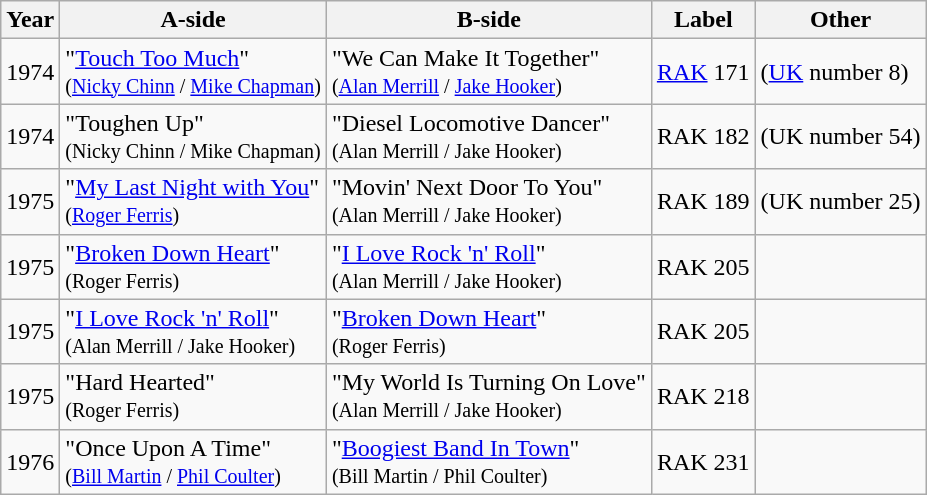<table class="wikitable sortable">
<tr>
<th><strong>Year</strong></th>
<th><strong>A-side</strong></th>
<th><strong>B-side</strong></th>
<th><strong>Label</strong></th>
<th><strong>Other</strong></th>
</tr>
<tr>
<td>1974</td>
<td>"<a href='#'>Touch Too Much</a>"<br><small>(<a href='#'>Nicky Chinn</a> / <a href='#'>Mike Chapman</a>)</small></td>
<td>"We Can Make It Together"<br><small>(<a href='#'>Alan Merrill</a> / <a href='#'>Jake Hooker</a>)</small></td>
<td><a href='#'>RAK</a> 171</td>
<td>(<a href='#'>UK</a> number 8)</td>
</tr>
<tr>
<td>1974</td>
<td>"Toughen Up"<br><small>(Nicky Chinn / Mike Chapman)</small></td>
<td>"Diesel Locomotive Dancer"<br><small>(Alan Merrill / Jake Hooker)</small></td>
<td>RAK 182</td>
<td>(UK number 54)</td>
</tr>
<tr>
<td>1975</td>
<td>"<a href='#'>My Last Night with You</a>"<br><small>(<a href='#'>Roger Ferris</a>)</small></td>
<td>"Movin' Next Door To You"<br><small>(Alan Merrill / Jake Hooker)</small></td>
<td>RAK 189</td>
<td>(UK number 25)</td>
</tr>
<tr>
<td>1975</td>
<td>"<a href='#'>Broken Down Heart</a>"<br><small>(Roger Ferris)</small></td>
<td>"<a href='#'>I Love Rock 'n' Roll</a>"<br><small>(Alan Merrill / Jake Hooker)</small></td>
<td>RAK 205</td>
<td></td>
</tr>
<tr>
<td>1975</td>
<td>"<a href='#'>I Love Rock 'n' Roll</a>"<br><small>(Alan Merrill / Jake Hooker)</small></td>
<td>"<a href='#'>Broken Down Heart</a>"<br><small>(Roger Ferris)</small></td>
<td>RAK 205</td>
<td></td>
</tr>
<tr>
<td>1975</td>
<td>"Hard Hearted"<br><small>(Roger Ferris)</small></td>
<td>"My World Is Turning On Love"<br><small>(Alan Merrill / Jake Hooker)</small></td>
<td>RAK 218</td>
<td></td>
</tr>
<tr>
<td>1976</td>
<td>"Once Upon A Time"<br><small>(<a href='#'>Bill Martin</a> / <a href='#'>Phil Coulter</a>)</small></td>
<td>"<a href='#'>Boogiest Band In Town</a>"<br><small>(Bill Martin / Phil Coulter)</small></td>
<td>RAK 231</td>
<td></td>
</tr>
</table>
